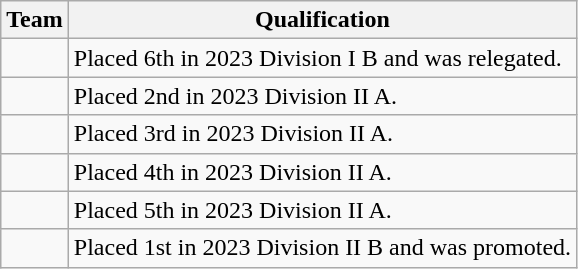<table class="wikitable">
<tr>
<th>Team</th>
<th>Qualification</th>
</tr>
<tr>
<td></td>
<td>Placed 6th in 2023 Division I B and was relegated.</td>
</tr>
<tr>
<td></td>
<td>Placed 2nd in 2023 Division II A.</td>
</tr>
<tr>
<td></td>
<td>Placed 3rd in 2023 Division II A.</td>
</tr>
<tr>
<td></td>
<td>Placed 4th in 2023 Division II A.</td>
</tr>
<tr>
<td></td>
<td>Placed 5th in 2023 Division II A.</td>
</tr>
<tr>
<td></td>
<td>Placed 1st in 2023 Division II B and was promoted.</td>
</tr>
</table>
